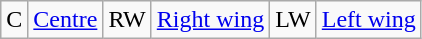<table class="wikitable">
<tr>
<td>C</td>
<td><a href='#'>Centre</a></td>
<td>RW</td>
<td><a href='#'>Right wing</a></td>
<td>LW</td>
<td><a href='#'>Left wing</a></td>
</tr>
</table>
